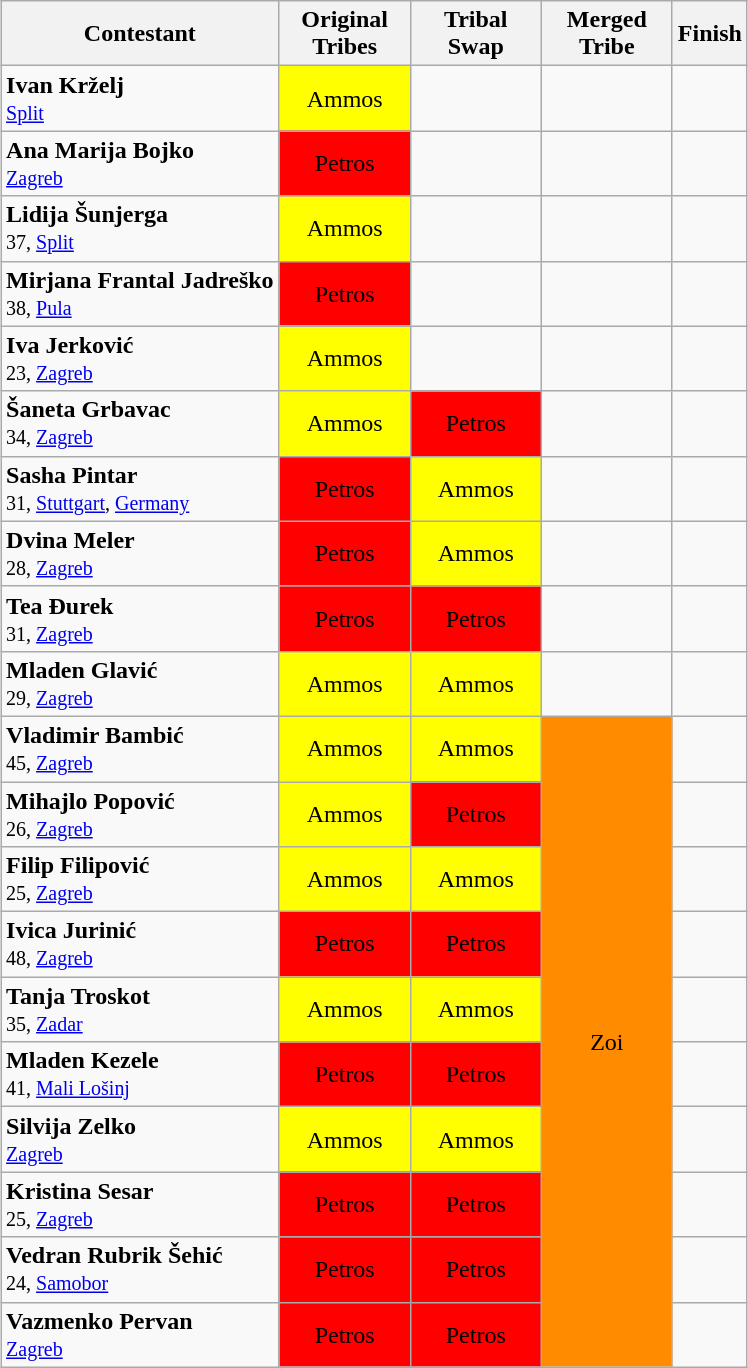<table class="wikitable" style="margin:auto; text-align:center">
<tr>
<th>Contestant</th>
<th width=80>Original<br>Tribes</th>
<th width=80>Tribal<br>Swap</th>
<th width=80>Merged<br>Tribe</th>
<th>Finish</th>
</tr>
<tr>
<td align="left"><strong>Ivan Krželj</strong><br><small><a href='#'>Split</a></small></td>
<td bgcolor="yellow" align=center>Ammos</td>
<td></td>
<td></td>
<td></td>
</tr>
<tr>
<td align="left"><strong>Ana Marija Bojko</strong><br><small><a href='#'>Zagreb</a></small></td>
<td bgcolor="red" align=center>Petros</td>
<td></td>
<td></td>
<td></td>
</tr>
<tr>
<td align="left"><strong>Lidija Šunjerga</strong><br><small>37, <a href='#'>Split</a></small></td>
<td bgcolor="yellow" align=center>Ammos</td>
<td></td>
<td></td>
<td></td>
</tr>
<tr>
<td align="left"><strong>Mirjana Frantal Jadreško</strong><br><small>38, <a href='#'>Pula</a></small></td>
<td bgcolor="red" align=center>Petros</td>
<td></td>
<td></td>
<td></td>
</tr>
<tr>
<td align="left"><strong>Iva Jerković</strong><br><small>23, <a href='#'>Zagreb</a></small></td>
<td bgcolor="yellow" align=center>Ammos</td>
<td></td>
<td></td>
<td></td>
</tr>
<tr>
<td align="left"><strong>Šaneta Grbavac</strong><br><small>34, <a href='#'>Zagreb</a></small></td>
<td bgcolor="yellow" align=center>Ammos</td>
<td bgcolor="red" align=center>Petros</td>
<td></td>
<td></td>
</tr>
<tr>
<td align="left"><strong>Sasha Pintar</strong><br><small>31, <a href='#'>Stuttgart</a>, <a href='#'>Germany</a></small></td>
<td bgcolor="red" align=center>Petros</td>
<td bgcolor="yellow" align=center>Ammos</td>
<td></td>
<td></td>
</tr>
<tr>
<td align="left"><strong>Dvina Meler</strong><br><small>28, <a href='#'>Zagreb</a></small></td>
<td bgcolor="red" align=center>Petros</td>
<td bgcolor="yellow" align=center>Ammos</td>
<td></td>
<td></td>
</tr>
<tr>
<td align="left"><strong>Tea Đurek</strong><br><small>31, <a href='#'>Zagreb</a></small></td>
<td bgcolor="red" align=center>Petros</td>
<td bgcolor="red" align=center>Petros</td>
<td></td>
<td></td>
</tr>
<tr>
<td align="left"><strong>Mladen Glavić</strong><br><small>29, <a href='#'>Zagreb</a></small></td>
<td bgcolor="yellow" align=center>Ammos</td>
<td bgcolor="yellow" align=center>Ammos</td>
<td></td>
<td></td>
</tr>
<tr>
<td align="left"><strong>Vladimir Bambić</strong><br><small>45, <a href='#'>Zagreb</a></small></td>
<td bgcolor="yellow" align=center>Ammos</td>
<td bgcolor="yellow" align=center>Ammos</td>
<td align=center bgcolor="#FF8C00" rowspan=10>Zoi</td>
<td></td>
</tr>
<tr>
<td align="left"><strong>Mihajlo Popović</strong><br><small>26, <a href='#'>Zagreb</a></small></td>
<td bgcolor="yellow" align=center>Ammos</td>
<td bgcolor="red" align=center>Petros</td>
<td></td>
</tr>
<tr>
<td align="left"><strong>Filip Filipović</strong><br><small>25, <a href='#'>Zagreb</a></small></td>
<td bgcolor="yellow" align=center>Ammos</td>
<td bgcolor="yellow" align=center>Ammos</td>
<td></td>
</tr>
<tr>
<td align="left"><strong>Ivica Jurinić</strong><br><small>48, <a href='#'>Zagreb</a></small></td>
<td bgcolor="red" align=center>Petros</td>
<td bgcolor="red" align=center>Petros</td>
<td></td>
</tr>
<tr>
<td align="left"><strong>Tanja Troskot</strong><br><small>35, <a href='#'>Zadar</a></small></td>
<td bgcolor="yellow" align=center>Ammos</td>
<td bgcolor="yellow" align=center>Ammos</td>
<td></td>
</tr>
<tr>
<td align="left"><strong>Mladen Kezele</strong><br><small>41, <a href='#'>Mali Lošinj</a></small></td>
<td bgcolor="red" align=center>Petros</td>
<td bgcolor="red" align=center>Petros</td>
<td></td>
</tr>
<tr>
<td align="left"><strong>Silvija Zelko</strong><br><small> <a href='#'>Zagreb</a></small></td>
<td bgcolor="yellow" align=center>Ammos</td>
<td bgcolor="yellow" align=center>Ammos</td>
<td></td>
</tr>
<tr>
<td align="left"><strong>Kristina Sesar</strong><br><small>25, <a href='#'>Zagreb</a></small></td>
<td bgcolor="red" align=center>Petros</td>
<td bgcolor="red" align=center>Petros</td>
<td></td>
</tr>
<tr>
<td align="left"><strong>Vedran Rubrik Šehić</strong><br><small>24, <a href='#'>Samobor</a></small></td>
<td bgcolor="red" align=center>Petros</td>
<td bgcolor="red" align=center>Petros</td>
<td></td>
</tr>
<tr>
<td align="left"><strong>Vazmenko Pervan</strong><br><small> <a href='#'>Zagreb</a></small></td>
<td bgcolor="red" align=center>Petros</td>
<td bgcolor="red" align=center>Petros</td>
<td></td>
</tr>
</table>
